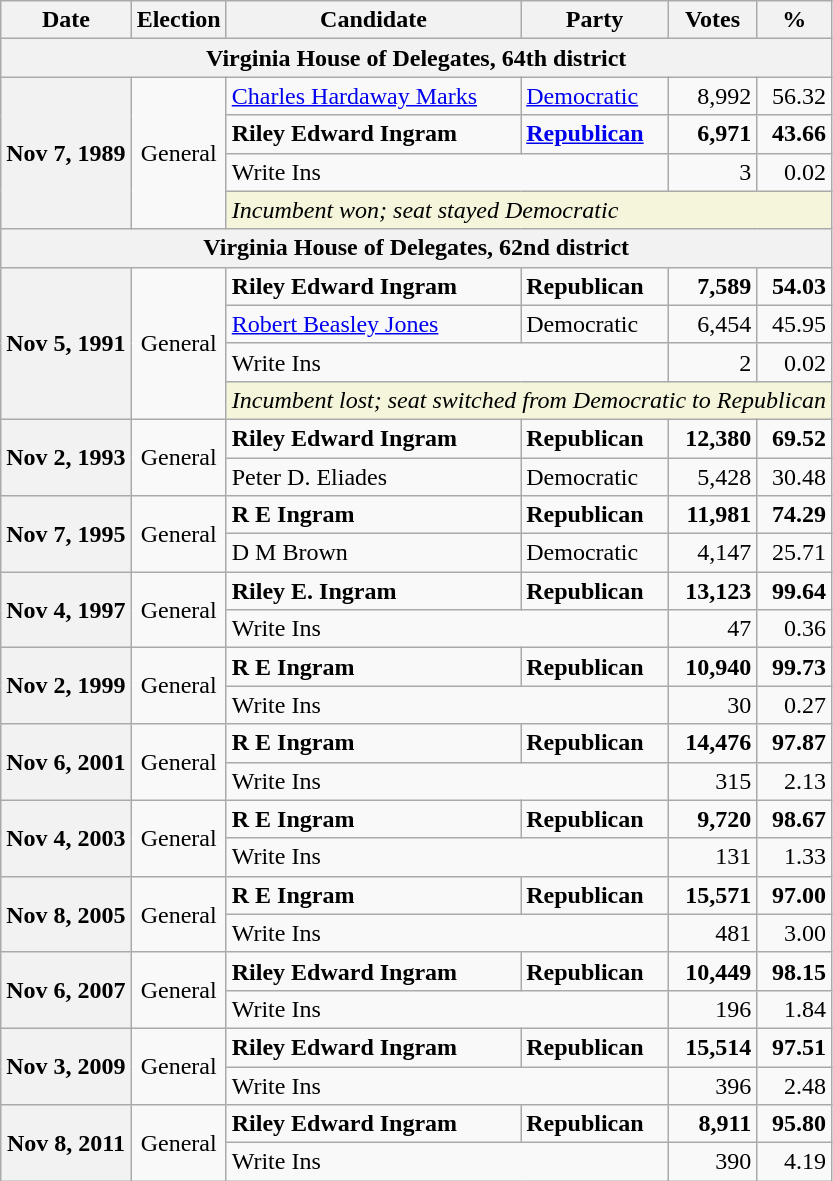<table class="wikitable">
<tr>
<th>Date</th>
<th>Election</th>
<th>Candidate</th>
<th>Party</th>
<th>Votes</th>
<th>%</th>
</tr>
<tr>
<th colspan="6">Virginia House of Delegates, 64th district</th>
</tr>
<tr>
<th rowspan="4">Nov 7, 1989</th>
<td rowspan="4" align="center">General</td>
<td><a href='#'>Charles Hardaway Marks</a></td>
<td><a href='#'>Democratic</a></td>
<td align="right">8,992</td>
<td align="right">56.32</td>
</tr>
<tr>
<td><strong>Riley Edward Ingram</strong></td>
<td><strong><a href='#'>Republican</a></strong></td>
<td align="right"><strong>6,971</strong></td>
<td align="right"><strong>43.66</strong></td>
</tr>
<tr>
<td colspan="2">Write Ins</td>
<td align="right">3</td>
<td align="right">0.02</td>
</tr>
<tr>
<td colspan="4" style="background:Beige"><em>Incumbent won; seat stayed Democratic</em></td>
</tr>
<tr>
<th colspan="6">Virginia House of Delegates, 62nd district</th>
</tr>
<tr>
<th rowspan="4">Nov 5, 1991</th>
<td rowspan="4" align="center">General</td>
<td><strong>Riley Edward Ingram</strong></td>
<td><strong>Republican</strong></td>
<td align="right"><strong>7,589</strong></td>
<td align="right"><strong>54.03</strong></td>
</tr>
<tr>
<td><a href='#'>Robert Beasley Jones</a></td>
<td>Democratic</td>
<td align="right">6,454</td>
<td align="right">45.95</td>
</tr>
<tr>
<td colspan="2">Write Ins</td>
<td align="right">2</td>
<td align="right">0.02</td>
</tr>
<tr>
<td colspan="4" style="background:Beige"><em>Incumbent lost; seat switched from Democratic to Republican</em></td>
</tr>
<tr>
<th rowspan="2">Nov 2, 1993</th>
<td rowspan="2" align="center">General</td>
<td><strong>Riley Edward Ingram</strong></td>
<td><strong>Republican</strong></td>
<td align="right"><strong>12,380</strong></td>
<td align="right"><strong>69.52</strong></td>
</tr>
<tr>
<td>Peter D. Eliades</td>
<td>Democratic</td>
<td align="right">5,428</td>
<td align="right">30.48</td>
</tr>
<tr>
<th rowspan="2">Nov 7, 1995</th>
<td rowspan="2" align="center">General</td>
<td><strong>R E Ingram</strong></td>
<td><strong>Republican</strong></td>
<td align="right"><strong>11,981</strong></td>
<td align="right"><strong>74.29</strong></td>
</tr>
<tr>
<td>D M Brown</td>
<td>Democratic</td>
<td align="right">4,147</td>
<td align="right">25.71</td>
</tr>
<tr>
<th rowspan="2">Nov 4, 1997</th>
<td rowspan="2" align="center">General</td>
<td><strong>Riley E. Ingram</strong></td>
<td><strong>Republican</strong></td>
<td align="right"><strong>13,123</strong></td>
<td align="right"><strong>99.64</strong></td>
</tr>
<tr>
<td colspan="2">Write Ins</td>
<td align="right">47</td>
<td align="right">0.36</td>
</tr>
<tr>
<th rowspan="2">Nov 2, 1999</th>
<td rowspan="2" align="center">General</td>
<td><strong>R E Ingram</strong></td>
<td><strong>Republican</strong></td>
<td align="right"><strong>10,940</strong></td>
<td align="right"><strong>99.73</strong></td>
</tr>
<tr>
<td colspan="2">Write Ins</td>
<td align="right">30</td>
<td align="right">0.27</td>
</tr>
<tr>
<th rowspan="2">Nov 6, 2001</th>
<td rowspan="2" align="center">General</td>
<td><strong>R E Ingram</strong></td>
<td><strong>Republican</strong></td>
<td align="right"><strong>14,476</strong></td>
<td align="right"><strong>97.87</strong></td>
</tr>
<tr>
<td colspan="2">Write Ins</td>
<td align="right">315</td>
<td align="right">2.13</td>
</tr>
<tr>
<th rowspan="2">Nov 4, 2003</th>
<td rowspan="2" align="center">General</td>
<td><strong>R E Ingram</strong></td>
<td><strong>Republican</strong></td>
<td align="right"><strong>9,720</strong></td>
<td align="right"><strong>98.67</strong></td>
</tr>
<tr>
<td colspan="2">Write Ins</td>
<td align="right">131</td>
<td align="right">1.33</td>
</tr>
<tr>
<th rowspan="2">Nov 8, 2005</th>
<td rowspan="2" align="center">General</td>
<td><strong>R E Ingram</strong></td>
<td><strong>Republican</strong></td>
<td align="right"><strong>15,571</strong></td>
<td align="right"><strong>97.00</strong></td>
</tr>
<tr>
<td colspan="2">Write Ins</td>
<td align="right">481</td>
<td align="right">3.00</td>
</tr>
<tr>
<th rowspan="2">Nov 6, 2007</th>
<td rowspan="2" align="center">General</td>
<td><strong>Riley Edward Ingram</strong></td>
<td><strong>Republican</strong></td>
<td align="right"><strong>10,449</strong></td>
<td align="right"><strong>98.15</strong></td>
</tr>
<tr>
<td colspan="2">Write Ins</td>
<td align="right">196</td>
<td align="right">1.84</td>
</tr>
<tr>
<th rowspan="2">Nov 3, 2009</th>
<td rowspan="2" align="center">General</td>
<td><strong>Riley Edward Ingram</strong></td>
<td><strong>Republican</strong></td>
<td align="right"><strong>15,514</strong></td>
<td align="right"><strong>97.51</strong></td>
</tr>
<tr>
<td colspan="2">Write Ins</td>
<td align="right">396</td>
<td align="right">2.48</td>
</tr>
<tr>
<th rowspan="2">Nov 8, 2011</th>
<td rowspan="2" align="center">General</td>
<td><strong>Riley Edward Ingram</strong></td>
<td><strong>Republican</strong></td>
<td align="right"><strong>8,911</strong></td>
<td align="right"><strong>95.80</strong></td>
</tr>
<tr>
<td colspan="2">Write Ins</td>
<td align="right">390</td>
<td align="right">4.19</td>
</tr>
</table>
